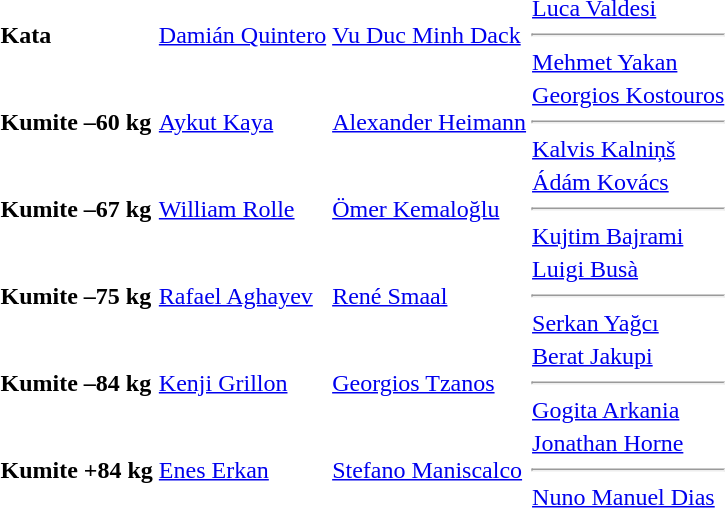<table>
<tr>
<td><strong>Kata</strong></td>
<td> <a href='#'>Damián Quintero</a></td>
<td> <a href='#'>Vu Duc Minh Dack</a></td>
<td> <a href='#'>Luca Valdesi</a><hr> <a href='#'>Mehmet Yakan</a></td>
</tr>
<tr>
<td><strong>Kumite –60 kg</strong></td>
<td> <a href='#'>Aykut Kaya</a></td>
<td> <a href='#'>Alexander Heimann</a></td>
<td> <a href='#'>Georgios Kostouros</a><hr> <a href='#'>Kalvis Kalniņš</a></td>
</tr>
<tr>
<td><strong>Kumite –67 kg</strong></td>
<td> <a href='#'>William Rolle</a></td>
<td> <a href='#'>Ömer Kemaloğlu</a></td>
<td> <a href='#'>Ádám Kovács</a><hr> <a href='#'>Kujtim Bajrami</a></td>
</tr>
<tr>
<td><strong>Kumite –75 kg</strong></td>
<td> <a href='#'>Rafael Aghayev</a></td>
<td> <a href='#'>René Smaal</a></td>
<td> <a href='#'>Luigi Busà</a><hr> <a href='#'>Serkan Yağcı</a></td>
</tr>
<tr>
<td><strong>Kumite –84 kg</strong></td>
<td> <a href='#'>Kenji Grillon</a></td>
<td> <a href='#'>Georgios Tzanos</a></td>
<td> <a href='#'>Berat Jakupi</a><hr> <a href='#'>Gogita Arkania</a></td>
</tr>
<tr>
<td><strong>Kumite +84 kg</strong></td>
<td> <a href='#'>Enes Erkan</a></td>
<td> <a href='#'>Stefano Maniscalco</a></td>
<td> <a href='#'>Jonathan Horne</a><hr> <a href='#'>Nuno Manuel Dias</a></td>
</tr>
</table>
